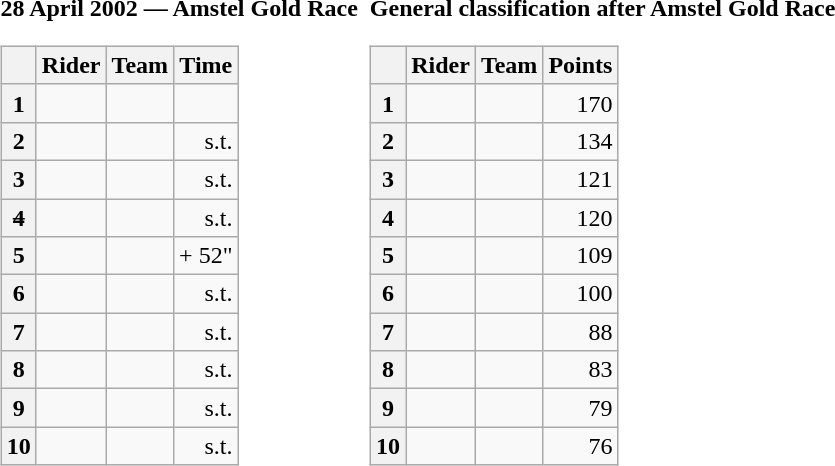<table>
<tr>
<td><strong>28 April 2002 — Amstel Gold Race </strong><br><table class="wikitable">
<tr>
<th></th>
<th>Rider</th>
<th>Team</th>
<th>Time</th>
</tr>
<tr>
<th>1</th>
<td></td>
<td></td>
<td align="right"></td>
</tr>
<tr>
<th>2</th>
<td></td>
<td></td>
<td align="right">s.t.</td>
</tr>
<tr>
<th>3</th>
<td></td>
<td></td>
<td align="right">s.t.</td>
</tr>
<tr>
<th><s>4</s></th>
<td><s></s></td>
<td></td>
<td align="right">s.t.</td>
</tr>
<tr>
<th>5</th>
<td></td>
<td></td>
<td align="right">+ 52"</td>
</tr>
<tr>
<th>6</th>
<td></td>
<td></td>
<td align="right">s.t.</td>
</tr>
<tr>
<th>7</th>
<td></td>
<td></td>
<td align="right">s.t.</td>
</tr>
<tr>
<th>8</th>
<td></td>
<td></td>
<td align="right">s.t.</td>
</tr>
<tr>
<th>9</th>
<td></td>
<td></td>
<td align="right">s.t.</td>
</tr>
<tr>
<th>10</th>
<td></td>
<td></td>
<td align="right">s.t.</td>
</tr>
</table>
</td>
<td></td>
<td><strong>General classification after Amstel Gold Race</strong><br><table class="wikitable">
<tr>
<th></th>
<th>Rider</th>
<th>Team</th>
<th>Points</th>
</tr>
<tr>
<th>1</th>
<td> </td>
<td></td>
<td align="right">170</td>
</tr>
<tr>
<th>2</th>
<td></td>
<td></td>
<td align="right">134</td>
</tr>
<tr>
<th>3</th>
<td></td>
<td></td>
<td align="right">121</td>
</tr>
<tr>
<th>4</th>
<td></td>
<td></td>
<td align="right">120</td>
</tr>
<tr>
<th>5</th>
<td></td>
<td></td>
<td align="right">109</td>
</tr>
<tr>
<th>6</th>
<td></td>
<td></td>
<td align="right">100</td>
</tr>
<tr>
<th>7</th>
<td></td>
<td></td>
<td align="right">88</td>
</tr>
<tr>
<th>8</th>
<td></td>
<td></td>
<td align="right">83</td>
</tr>
<tr>
<th>9</th>
<td></td>
<td></td>
<td align="right">79</td>
</tr>
<tr>
<th>10</th>
<td></td>
<td></td>
<td align="right">76</td>
</tr>
</table>
</td>
</tr>
</table>
